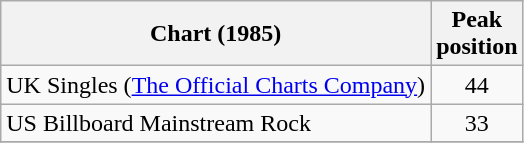<table class="wikitable sortable">
<tr>
<th>Chart (1985)</th>
<th>Peak<br>position</th>
</tr>
<tr>
<td>UK Singles (<a href='#'>The Official Charts Company</a>)</td>
<td align="center">44</td>
</tr>
<tr>
<td>US Billboard Mainstream Rock </td>
<td align="center">33</td>
</tr>
<tr>
</tr>
</table>
